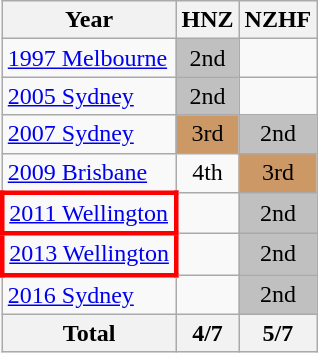<table class="wikitable" style="text-align: center;">
<tr>
<th>Year</th>
<th>HNZ</th>
<th>NZHF</th>
</tr>
<tr>
<td align=left> <a href='#'>1997 Melbourne</a></td>
<td bgcolor=silver>2nd</td>
<td></td>
</tr>
<tr>
<td align=left> <a href='#'>2005 Sydney</a></td>
<td bgcolor=silver>2nd</td>
<td></td>
</tr>
<tr>
<td align=left> <a href='#'>2007 Sydney</a></td>
<td bgcolor=#cc9966>3rd</td>
<td bgcolor=silver>2nd</td>
</tr>
<tr>
<td align=left> <a href='#'>2009 Brisbane</a></td>
<td>4th</td>
<td bgcolor=#cc9966>3rd</td>
</tr>
<tr>
<td style="border: 3px solid red" align=left> <a href='#'>2011 Wellington</a></td>
<td></td>
<td bgcolor=silver>2nd</td>
</tr>
<tr>
<td style="border: 3px solid red" align=left> <a href='#'>2013 Wellington</a></td>
<td></td>
<td bgcolor=silver>2nd</td>
</tr>
<tr>
<td align=left> <a href='#'>2016 Sydney</a></td>
<td></td>
<td bgcolor=silver>2nd</td>
</tr>
<tr>
<th>Total</th>
<th>4/7</th>
<th>5/7</th>
</tr>
</table>
